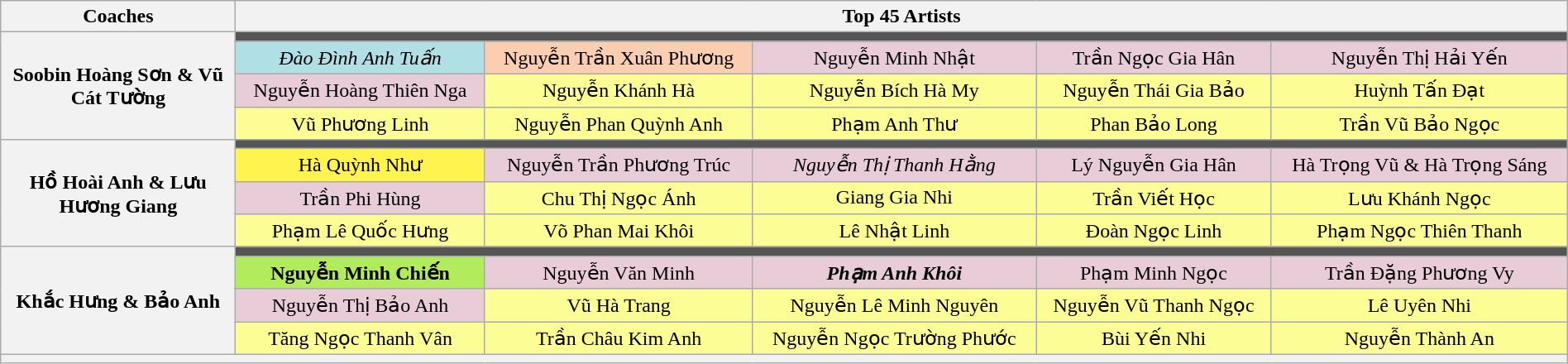<table class="wikitable" style="text-align:center; width:100%;">
<tr>
<th style="width:15%;">Coaches</th>
<th style="width:85%;" colspan="5">Top 45 Artists</th>
</tr>
<tr>
<th rowspan="4">Soobin Hoàng Sơn & Vũ Cát Tường</th>
<td colspan="5" style="background:#555;"></td>
</tr>
<tr>
<td "width"15%" style="background:#B0E0E6;"><em>Đào Đình Anh Tuấn</em></td>
<td "width"15%" style="background:#FBCEB1;">Nguyễn Trần Xuân Phương</td>
<td "width"15%" style="background:#E8CCD7;">Nguyễn Minh Nhật</td>
<td "width"15%" style="background:#E8CCD7;">Trần Ngọc Gia Hân</td>
<td "width"15%" style="background:#E8CCD7;">Nguyễn Thị Hải Yến</td>
</tr>
<tr>
<td "width"15%" style="background:#E8CCD7;">Nguyễn Hoàng Thiên Nga</td>
<td "width"15%" style="background:#FDFD96;">Nguyễn Khánh Hà</td>
<td "width"15%" style="background:#FDFD96;">Nguyễn Bích Hà My</td>
<td "width"15%" style="background:#FDFD96;">Nguyễn Thái Gia Bảo</td>
<td "width"15%" style="background:#FDFD96;">Huỳnh Tấn Đạt</td>
</tr>
<tr>
<td "width"15%" style="background:#FDFD96;">Vũ Phương Linh</td>
<td "width"15%" style="background:#FDFD96;">Nguyễn Phan Quỳnh Anh</td>
<td "width"15%" style="background:#FDFD96;">Phạm Anh Thư</td>
<td "width"15%" style="background:#FDFD96;">Phan Bảo Long</td>
<td "width"15%" style="background:#FDFD96;">Trần Vũ Bảo Ngọc</td>
</tr>
<tr>
<th rowspan="4">Hồ Hoài Anh & Lưu Hương Giang</th>
<td colspan="5" style="background:#555;"></td>
</tr>
<tr>
<td "width"15%" style="background:#FFF44F;">Hà Quỳnh Như</td>
<td "width"15%" style="background:#E8CCD7;">Nguyễn Trần Phương Trúc</td>
<td "width"15%" style="background:#E8CCD7;"><em>Nguyễn Thị Thanh Hằng</em></td>
<td "width"15%" style="background:#E8CCD7;">Lý Nguyễn Gia Hân</td>
<td "width"15%" style="background:#E8CCD7;">Hà Trọng Vũ & Hà Trọng Sáng</td>
</tr>
<tr>
<td "width"15%" style="background:#E8CCD7;">Trần Phi Hùng</td>
<td "width"15%" style="background:#FDFD96;">Chu Thị Ngọc Ánh</td>
<td "width"15%" style="background:#FDFD96;">Giang Gia Nhi</td>
<td "width"15%" style="background:#FDFD96;">Trần Viết Học</td>
<td "width"15%" style="background:#FDFD96;">Lưu Khánh Ngọc</td>
</tr>
<tr>
<td "width"15%" style="background:#FDFD96;">Phạm Lê Quốc Hưng</td>
<td "width"15%" style="background:#FDFD96;">Võ Phan Mai Khôi</td>
<td "width"15%" style="background:#FDFD96;">Lê Nhật Linh</td>
<td "width"15%" style="background:#FDFD96;">Đoàn Ngọc Linh</td>
<td "width"15%" style="background:#FDFD96;">Phạm Ngọc Thiên Thanh</td>
</tr>
<tr>
<th rowspan="4">Khắc Hưng & Bảo Anh</th>
<td colspan="5" style="background:#555;"></td>
</tr>
<tr>
<td "width"15%" style="background:#B2EC5D;"><strong>Nguyễn Minh Chiến</strong></td>
<td "width"15%" style="background:#E8CCD7;">Nguyễn Văn Minh</td>
<td "width"15%" style="background:#E8CCD7;"><strong><em>Phạm Anh Khôi</em></strong></td>
<td "width"15%" style="background:#E8CCD7;">Phạm Minh Ngọc</td>
<td "width"15%" style="background:#E8CCD7;">Trần Đặng Phương Vy</td>
</tr>
<tr>
<td "width"15%" style="background:#E8CCD7;">Nguyễn Thị Bảo Anh</td>
<td "width"15%" style="background:#FDFD96;">Vũ Hà Trang</td>
<td "width"15%" style="background:#FDFD96;">Nguyễn Lê Minh Nguyên</td>
<td "width"15%" style="background:#FDFD96;">Nguyễn Vũ Thanh Ngọc</td>
<td "width"15%" style="background:#FDFD96;">Lê Uyên Nhi</td>
</tr>
<tr>
<td "width"15%" style="background:#FDFD96;">Tăng Ngọc Thanh Vân</td>
<td "width"15%" style="background:#FDFD96;">Trần Châu Kim Anh</td>
<td "width"15%" style="background:#FDFD96;">Nguyễn Ngọc Trường Phước</td>
<td "width"15%" style="background:#FDFD96;">Bùi Yến Nhi</td>
<td "width"15%" style="background:#FDFD96;">Nguyễn Thành An</td>
</tr>
<tr>
<th style="font-size:90%; line-height:12px;" colspan="6"><small></small></th>
</tr>
</table>
